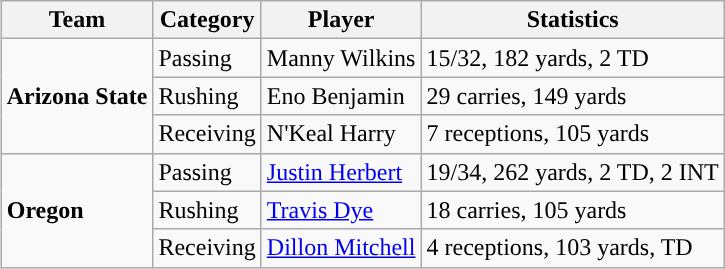<table class="wikitable" style="float: right;">
<tr>
<th>Team</th>
<th>Category</th>
<th>Player</th>
<th>Statistics</th>
</tr>
<tr>
<td rowspan=3><strong>Arizona State</strong></td>
<td>Passing</td>
<td>Manny Wilkins</td>
<td>15/32, 182 yards, 2 TD</td>
</tr>
<tr>
<td>Rushing</td>
<td>Eno Benjamin</td>
<td>29 carries, 149 yards</td>
</tr>
<tr>
<td>Receiving</td>
<td>N'Keal Harry</td>
<td>7 receptions, 105 yards</td>
</tr>
<tr>
<td rowspan=3><strong>Oregon</strong></td>
<td>Passing</td>
<td><a href='#'>Justin Herbert</a></td>
<td>19/34, 262 yards, 2 TD, 2 INT</td>
</tr>
<tr>
<td>Rushing</td>
<td><a href='#'>Travis Dye</a></td>
<td>18 carries, 105 yards</td>
</tr>
<tr>
<td>Receiving</td>
<td><a href='#'>Dillon Mitchell</a></td>
<td>4 receptions, 103 yards, TD</td>
</tr>
</table>
